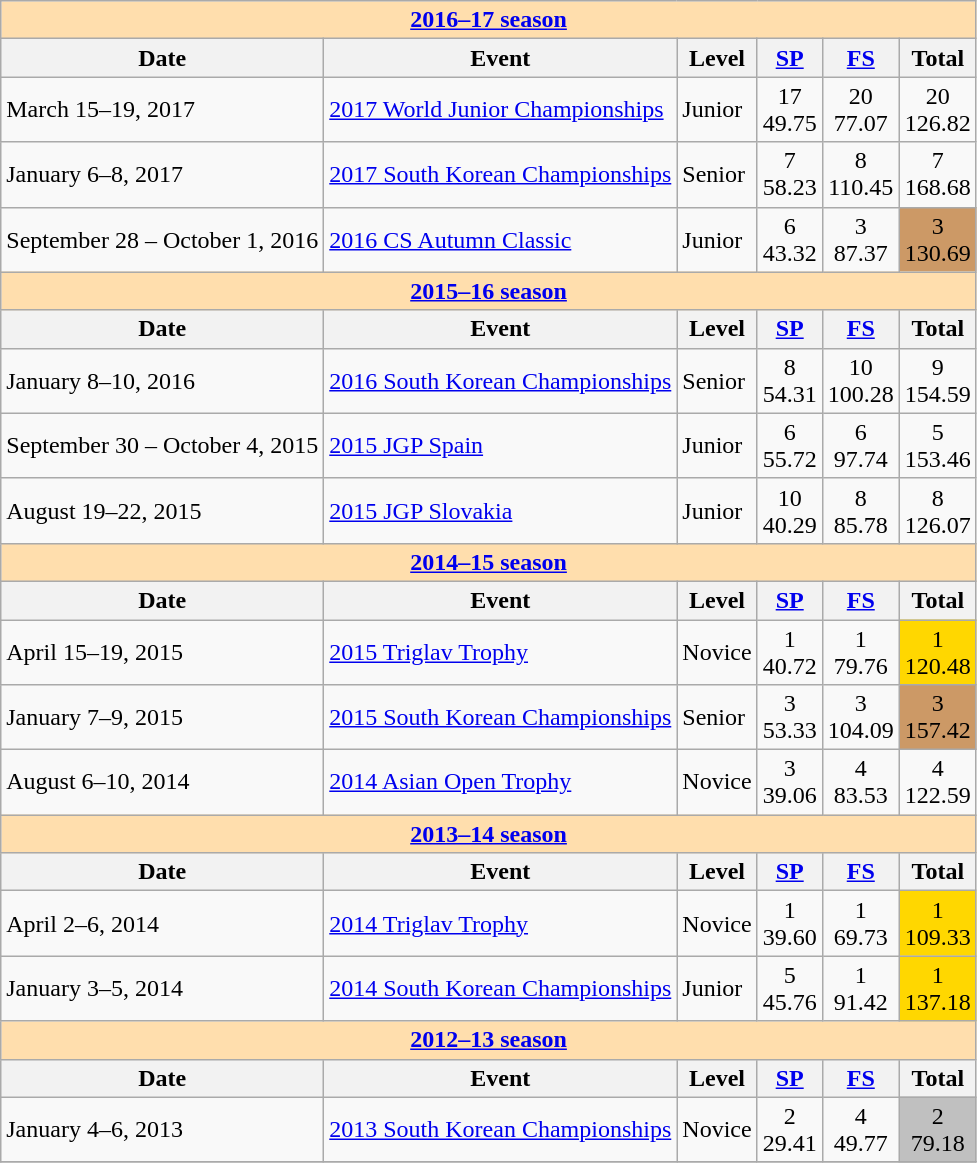<table class= "wikitable">
<tr>
<td style="background-color: #ffdead;" colspan=6 align=center><strong><a href='#'>2016–17 season</a></strong></td>
</tr>
<tr>
<th>Date</th>
<th>Event</th>
<th>Level</th>
<th><a href='#'>SP</a></th>
<th><a href='#'>FS</a></th>
<th>Total</th>
</tr>
<tr>
<td>March 15–19, 2017</td>
<td><a href='#'>2017 World Junior Championships</a></td>
<td>Junior</td>
<td align=center>17 <br> 49.75</td>
<td align=center>20 <br> 77.07</td>
<td align=center>20 <br> 126.82</td>
</tr>
<tr>
<td>January 6–8, 2017</td>
<td><a href='#'>2017 South Korean Championships</a></td>
<td>Senior</td>
<td align=center>7 <br> 58.23</td>
<td align=center>8 <br> 110.45</td>
<td align=center>7 <br> 168.68</td>
</tr>
<tr>
<td>September 28 – October 1, 2016</td>
<td><a href='#'>2016 CS Autumn Classic</a></td>
<td>Junior</td>
<td align=center>6 <br> 43.32</td>
<td align=center>3 <br> 87.37</td>
<td align=center bgcolor=cc9966>3 <br> 130.69</td>
</tr>
<tr>
<td style="background-color: #ffdead; " colspan=6 align=center><strong><a href='#'>2015–16 season</a></strong></td>
</tr>
<tr>
<th>Date</th>
<th>Event</th>
<th>Level</th>
<th><a href='#'>SP</a></th>
<th><a href='#'>FS</a></th>
<th>Total</th>
</tr>
<tr>
<td>January 8–10, 2016</td>
<td><a href='#'>2016 South Korean Championships</a></td>
<td>Senior</td>
<td align=center>8 <br> 54.31</td>
<td align=center>10 <br> 100.28</td>
<td align=center>9 <br> 154.59</td>
</tr>
<tr>
<td>September 30 – October 4, 2015</td>
<td><a href='#'>2015 JGP Spain</a></td>
<td>Junior</td>
<td align=center>6 <br> 55.72</td>
<td align=center>6 <br> 97.74</td>
<td align=center>5 <br> 153.46</td>
</tr>
<tr>
<td>August 19–22, 2015</td>
<td><a href='#'>2015 JGP Slovakia</a></td>
<td>Junior</td>
<td align=center>10 <br> 40.29</td>
<td align=center>8 <br> 85.78</td>
<td align=center>8 <br> 126.07</td>
</tr>
<tr>
<td style="background-color: #ffdead; " colspan=6 align=center><strong><a href='#'>2014–15 season</a></strong></td>
</tr>
<tr>
<th>Date</th>
<th>Event</th>
<th>Level</th>
<th><a href='#'>SP</a></th>
<th><a href='#'>FS</a></th>
<th>Total</th>
</tr>
<tr>
<td>April 15–19, 2015</td>
<td><a href='#'>2015 Triglav Trophy</a></td>
<td>Novice</td>
<td align=center>1 <br> 40.72</td>
<td align=center>1 <br> 79.76</td>
<td align=center bgcolor=gold>1 <br> 120.48</td>
</tr>
<tr>
<td>January 7–9, 2015</td>
<td><a href='#'>2015 South Korean Championships</a></td>
<td>Senior</td>
<td align=center>3 <br> 53.33</td>
<td align=center>3 <br> 104.09</td>
<td align=center bgcolor=cc9966>3 <br> 157.42</td>
</tr>
<tr>
<td>August 6–10, 2014</td>
<td><a href='#'>2014 Asian Open Trophy</a></td>
<td>Novice</td>
<td align=center>3 <br> 39.06</td>
<td align=center>4 <br> 83.53</td>
<td align=center>4 <br> 122.59</td>
</tr>
<tr>
<td style="background-color: #ffdead; " colspan=6 align=center><strong><a href='#'>2013–14 season</a></strong></td>
</tr>
<tr>
<th>Date</th>
<th>Event</th>
<th>Level</th>
<th><a href='#'>SP</a></th>
<th><a href='#'>FS</a></th>
<th>Total</th>
</tr>
<tr>
<td>April 2–6, 2014</td>
<td><a href='#'>2014 Triglav Trophy</a></td>
<td>Novice</td>
<td align=center>1 <br> 39.60</td>
<td align=center>1 <br> 69.73</td>
<td align=center bgcolor=gold>1 <br> 109.33</td>
</tr>
<tr>
<td>January 3–5, 2014</td>
<td><a href='#'>2014 South Korean Championships</a></td>
<td>Junior</td>
<td align=center>5 <br> 45.76</td>
<td align=center>1 <br> 91.42</td>
<td align=center bgcolor=gold>1 <br> 137.18</td>
</tr>
<tr>
<td style="background-color: #ffdead; " colspan=6 align=center><strong><a href='#'>2012–13 season</a></strong></td>
</tr>
<tr>
<th>Date</th>
<th>Event</th>
<th>Level</th>
<th><a href='#'>SP</a></th>
<th><a href='#'>FS</a></th>
<th>Total</th>
</tr>
<tr>
<td>January 4–6, 2013</td>
<td><a href='#'>2013 South Korean Championships</a></td>
<td>Novice</td>
<td align=center>2 <br> 29.41</td>
<td align=center>4 <br> 49.77</td>
<td align=center bgcolor=silver>2 <br> 79.18</td>
</tr>
<tr>
</tr>
</table>
